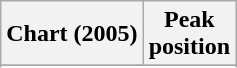<table class="wikitable sortable plainrowheaders" style="text-align: center;">
<tr>
<th scope="col">Chart (2005)</th>
<th scope="col">Peak<br>position</th>
</tr>
<tr>
</tr>
<tr>
</tr>
</table>
